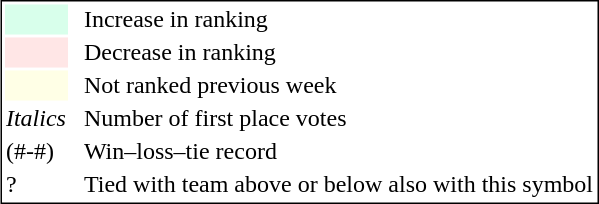<table style="border:1px solid black; float:right;">
<tr>
<td style="background:#D8FFEB; width:20px;"></td>
<td> </td>
<td>Increase in ranking</td>
</tr>
<tr>
<td style="background:#FFE6E6; width:20px;"></td>
<td> </td>
<td>Decrease in ranking</td>
</tr>
<tr>
<td style="background:#FFFFE6; width:20px;"></td>
<td> </td>
<td>Not ranked previous week</td>
</tr>
<tr>
<td><em>Italics</em></td>
<td> </td>
<td>Number of first place votes</td>
</tr>
<tr>
<td>(#-#)</td>
<td> </td>
<td>Win–loss–tie record</td>
</tr>
<tr>
<td>?</td>
<td></td>
<td>Tied with team above or below also with this symbol</td>
</tr>
</table>
